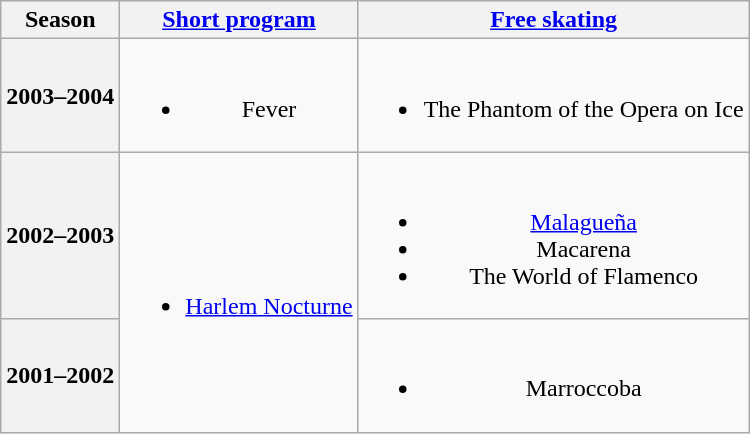<table class=wikitable style=text-align:center>
<tr>
<th>Season</th>
<th><a href='#'>Short program</a></th>
<th><a href='#'>Free skating</a></th>
</tr>
<tr>
<th>2003–2004 <br> </th>
<td><br><ul><li>Fever <br></li></ul></td>
<td><br><ul><li>The Phantom of the Opera on Ice <br></li></ul></td>
</tr>
<tr>
<th>2002–2003 <br> </th>
<td rowspan=2><br><ul><li><a href='#'>Harlem Nocturne</a> <br></li></ul></td>
<td><br><ul><li><a href='#'>Malagueña</a> <br></li><li>Macarena <br></li><li>The World of Flamenco <br></li></ul></td>
</tr>
<tr>
<th>2001–2002 <br> </th>
<td><br><ul><li>Marroccoba <br></li></ul></td>
</tr>
</table>
